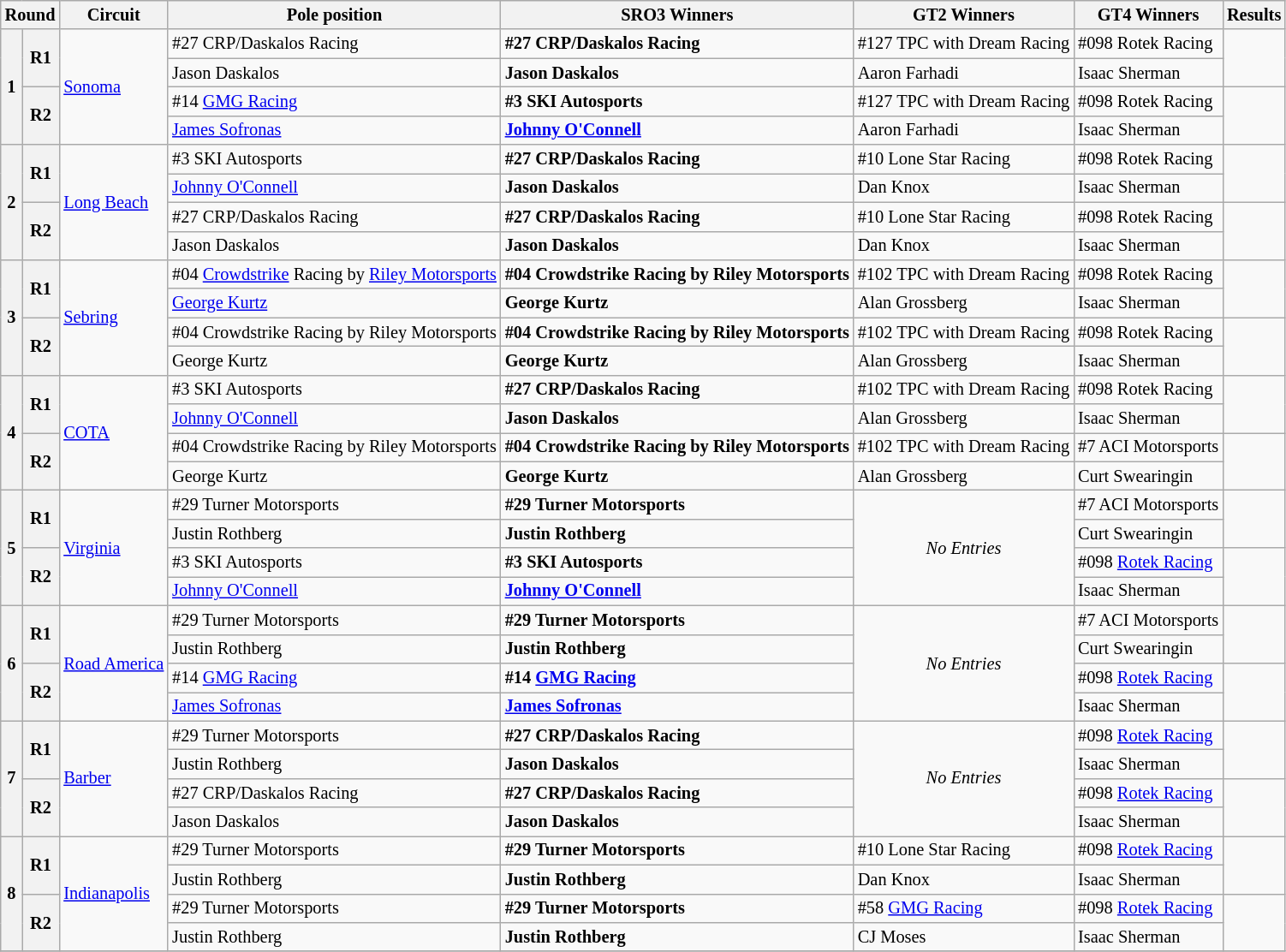<table class="wikitable" style="font-size:85%;">
<tr>
<th colspan=2>Round</th>
<th>Circuit</th>
<th>Pole position</th>
<th>SRO3 Winners</th>
<th>GT2 Winners</th>
<th>GT4 Winners</th>
<th>Results</th>
</tr>
<tr>
<th rowspan="4">1</th>
<th rowspan="2">R1</th>
<td rowspan="4"> <a href='#'>Sonoma</a></td>
<td> #27 CRP/Daskalos Racing</td>
<td><strong> #27 CRP/Daskalos Racing</strong></td>
<td> #127 TPC with Dream Racing</td>
<td> #098 Rotek Racing</td>
<td rowspan="2" align="center"></td>
</tr>
<tr>
<td> Jason Daskalos</td>
<td><strong> Jason Daskalos</strong></td>
<td> Aaron Farhadi</td>
<td> Isaac Sherman</td>
</tr>
<tr>
<th rowspan="2">R2</th>
<td> #14 <a href='#'>GMG Racing</a></td>
<td><strong> #3 SKI Autosports</strong></td>
<td> #127 TPC with Dream Racing</td>
<td> #098 Rotek Racing</td>
<td rowspan="2" align="center"></td>
</tr>
<tr>
<td> <a href='#'>James Sofronas</a></td>
<td><strong> <a href='#'>Johnny O'Connell</a></strong></td>
<td> Aaron Farhadi</td>
<td> Isaac Sherman</td>
</tr>
<tr>
<th rowspan="4">2</th>
<th rowspan="2">R1</th>
<td rowspan="4"> <a href='#'>Long Beach</a></td>
<td> #3 SKI Autosports</td>
<td><strong> #27 CRP/Daskalos Racing</strong></td>
<td> #10 Lone Star Racing</td>
<td> #098 Rotek Racing</td>
<td rowspan="2" align="center"></td>
</tr>
<tr>
<td> <a href='#'>Johnny O'Connell</a></td>
<td><strong> Jason Daskalos</strong></td>
<td> Dan Knox</td>
<td> Isaac Sherman</td>
</tr>
<tr>
<th rowspan="2">R2</th>
<td> #27 CRP/Daskalos Racing</td>
<td><strong> #27 CRP/Daskalos Racing</strong></td>
<td> #10 Lone Star Racing</td>
<td> #098 Rotek Racing</td>
<td rowspan="2" align="center"></td>
</tr>
<tr>
<td> Jason Daskalos</td>
<td><strong> Jason Daskalos</strong></td>
<td> Dan Knox</td>
<td> Isaac Sherman</td>
</tr>
<tr>
<th rowspan="4">3</th>
<th rowspan="2">R1</th>
<td rowspan="4"> <a href='#'>Sebring</a></td>
<td> #04 <a href='#'>Crowdstrike</a> Racing by <a href='#'>Riley Motorsports</a></td>
<td><strong> #04 Crowdstrike Racing by Riley Motorsports</strong></td>
<td> #102 TPC with Dream Racing</td>
<td> #098 Rotek Racing</td>
<td rowspan="2" align="center"></td>
</tr>
<tr>
<td> <a href='#'>George Kurtz</a></td>
<td><strong> George Kurtz</strong></td>
<td> Alan Grossberg</td>
<td> Isaac Sherman</td>
</tr>
<tr>
<th rowspan="2">R2</th>
<td> #04 Crowdstrike Racing by Riley Motorsports</td>
<td><strong> #04 Crowdstrike Racing by Riley Motorsports</strong></td>
<td> #102 TPC with Dream Racing</td>
<td> #098 Rotek Racing</td>
<td rowspan="2" align="center"></td>
</tr>
<tr>
<td> George Kurtz</td>
<td><strong> George Kurtz</strong></td>
<td> Alan Grossberg</td>
<td> Isaac Sherman</td>
</tr>
<tr>
<th rowspan="4">4</th>
<th rowspan="2">R1</th>
<td rowspan="4"> <a href='#'>COTA</a></td>
<td> #3 SKI Autosports</td>
<td><strong> #27 CRP/Daskalos Racing</strong></td>
<td> #102 TPC with Dream Racing</td>
<td> #098 Rotek Racing</td>
<td rowspan="2" align="center"></td>
</tr>
<tr>
<td> <a href='#'>Johnny O'Connell</a></td>
<td><strong> Jason Daskalos</strong></td>
<td> Alan Grossberg</td>
<td> Isaac Sherman</td>
</tr>
<tr>
<th rowspan="2">R2</th>
<td> #04 Crowdstrike Racing by Riley Motorsports</td>
<td><strong> #04 Crowdstrike Racing by Riley Motorsports</strong></td>
<td> #102 TPC with Dream Racing</td>
<td> #7 ACI Motorsports</td>
<td rowspan="2" align="center"></td>
</tr>
<tr>
<td> George Kurtz</td>
<td><strong> George Kurtz</strong></td>
<td> Alan Grossberg</td>
<td> Curt Swearingin</td>
</tr>
<tr>
<th rowspan="4">5</th>
<th rowspan="2">R1</th>
<td rowspan="4"> <a href='#'>Virginia</a></td>
<td> #29 Turner Motorsports</td>
<td><strong> #29 Turner Motorsports</strong></td>
<td rowspan="4" align="center"><em>No Entries</em></td>
<td> #7 ACI Motorsports</td>
<td rowspan="2" align="center"></td>
</tr>
<tr>
<td> Justin Rothberg</td>
<td><strong> Justin Rothberg</strong></td>
<td> Curt Swearingin</td>
</tr>
<tr>
<th rowspan="2">R2</th>
<td> #3 SKI Autosports</td>
<td><strong> #3 SKI Autosports</strong></td>
<td> #098 <a href='#'>Rotek Racing</a></td>
<td rowspan="2" align="center"></td>
</tr>
<tr>
<td> <a href='#'>Johnny O'Connell</a></td>
<td><strong> <a href='#'>Johnny O'Connell</a></strong></td>
<td> Isaac Sherman</td>
</tr>
<tr>
<th rowspan="4">6</th>
<th rowspan="2">R1</th>
<td rowspan="4"> <a href='#'>Road America</a></td>
<td> #29 Turner Motorsports</td>
<td><strong> #29 Turner Motorsports</strong></td>
<td rowspan="4" align="center"><em>No Entries</em></td>
<td> #7 ACI Motorsports</td>
<td rowspan="2" align="center"></td>
</tr>
<tr>
<td> Justin Rothberg</td>
<td><strong> Justin Rothberg</strong></td>
<td> Curt Swearingin</td>
</tr>
<tr>
<th rowspan="2">R2</th>
<td> #14 <a href='#'>GMG Racing</a></td>
<td><strong> #14 <a href='#'>GMG Racing</a></strong></td>
<td> #098 <a href='#'>Rotek Racing</a></td>
<td rowspan="2" align="center"></td>
</tr>
<tr>
<td> <a href='#'>James Sofronas</a></td>
<td><strong> <a href='#'>James Sofronas</a></strong></td>
<td> Isaac Sherman</td>
</tr>
<tr>
<th rowspan="4">7</th>
<th rowspan="2">R1</th>
<td rowspan="4"> <a href='#'>Barber</a></td>
<td> #29 Turner Motorsports</td>
<td><strong> #27 CRP/Daskalos Racing</strong></td>
<td rowspan="4" align="center"><em>No Entries</em></td>
<td> #098 <a href='#'>Rotek Racing</a></td>
<td rowspan="2" align="center"></td>
</tr>
<tr>
<td> Justin Rothberg</td>
<td><strong> Jason Daskalos</strong></td>
<td> Isaac Sherman</td>
</tr>
<tr>
<th rowspan="2">R2</th>
<td> #27 CRP/Daskalos Racing</td>
<td><strong> #27 CRP/Daskalos Racing</strong></td>
<td> #098 <a href='#'>Rotek Racing</a></td>
<td rowspan="2" align="center"></td>
</tr>
<tr>
<td> Jason Daskalos</td>
<td><strong> Jason Daskalos</strong></td>
<td> Isaac Sherman</td>
</tr>
<tr>
<th rowspan="4">8</th>
<th rowspan="2">R1</th>
<td rowspan="4"> <a href='#'>Indianapolis</a></td>
<td> #29 Turner Motorsports</td>
<td><strong> #29 Turner Motorsports</strong></td>
<td> #10 Lone Star Racing</td>
<td> #098 <a href='#'>Rotek Racing</a></td>
<td rowspan="2" align="center"></td>
</tr>
<tr>
<td> Justin Rothberg</td>
<td><strong> Justin Rothberg</strong></td>
<td> Dan Knox</td>
<td> Isaac Sherman</td>
</tr>
<tr>
<th rowspan="2">R2</th>
<td> #29 Turner Motorsports</td>
<td><strong> #29 Turner Motorsports</strong></td>
<td> #58 <a href='#'>GMG Racing</a></td>
<td> #098 <a href='#'>Rotek Racing</a></td>
<td rowspan="2" align="center"></td>
</tr>
<tr>
<td> Justin Rothberg</td>
<td><strong> Justin Rothberg</strong></td>
<td> CJ Moses</td>
<td> Isaac Sherman</td>
</tr>
<tr>
</tr>
</table>
